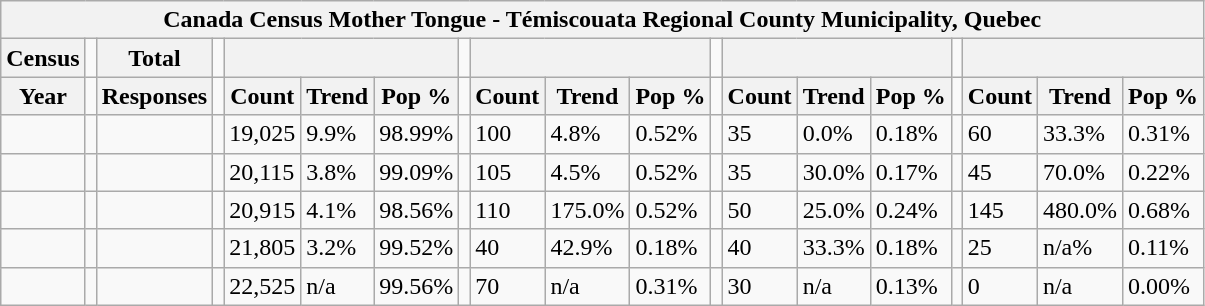<table class="wikitable">
<tr>
<th colspan="19">Canada Census Mother Tongue - Témiscouata Regional County Municipality, Quebec</th>
</tr>
<tr>
<th>Census</th>
<td></td>
<th>Total</th>
<td colspan="1"></td>
<th colspan="3"></th>
<td colspan="1"></td>
<th colspan="3"></th>
<td colspan="1"></td>
<th colspan="3"></th>
<td colspan="1"></td>
<th colspan="3"></th>
</tr>
<tr>
<th>Year</th>
<td></td>
<th>Responses</th>
<td></td>
<th>Count</th>
<th>Trend</th>
<th>Pop %</th>
<td></td>
<th>Count</th>
<th>Trend</th>
<th>Pop %</th>
<td></td>
<th>Count</th>
<th>Trend</th>
<th>Pop %</th>
<td></td>
<th>Count</th>
<th>Trend</th>
<th>Pop %</th>
</tr>
<tr>
<td></td>
<td></td>
<td></td>
<td></td>
<td>19,025</td>
<td> 9.9%</td>
<td>98.99%</td>
<td></td>
<td>100</td>
<td> 4.8%</td>
<td>0.52%</td>
<td></td>
<td>35</td>
<td> 0.0%</td>
<td>0.18%</td>
<td></td>
<td>60</td>
<td> 33.3%</td>
<td>0.31%</td>
</tr>
<tr>
<td></td>
<td></td>
<td></td>
<td></td>
<td>20,115</td>
<td> 3.8%</td>
<td>99.09%</td>
<td></td>
<td>105</td>
<td> 4.5%</td>
<td>0.52%</td>
<td></td>
<td>35</td>
<td> 30.0%</td>
<td>0.17%</td>
<td></td>
<td>45</td>
<td> 70.0%</td>
<td>0.22%</td>
</tr>
<tr>
<td></td>
<td></td>
<td></td>
<td></td>
<td>20,915</td>
<td> 4.1%</td>
<td>98.56%</td>
<td></td>
<td>110</td>
<td> 175.0%</td>
<td>0.52%</td>
<td></td>
<td>50</td>
<td> 25.0%</td>
<td>0.24%</td>
<td></td>
<td>145</td>
<td> 480.0%</td>
<td>0.68%</td>
</tr>
<tr>
<td></td>
<td></td>
<td></td>
<td></td>
<td>21,805</td>
<td> 3.2%</td>
<td>99.52%</td>
<td></td>
<td>40</td>
<td> 42.9%</td>
<td>0.18%</td>
<td></td>
<td>40</td>
<td> 33.3%</td>
<td>0.18%</td>
<td></td>
<td>25</td>
<td> n/a%</td>
<td>0.11%</td>
</tr>
<tr>
<td></td>
<td></td>
<td></td>
<td></td>
<td>22,525</td>
<td>n/a</td>
<td>99.56%</td>
<td></td>
<td>70</td>
<td>n/a</td>
<td>0.31%</td>
<td></td>
<td>30</td>
<td>n/a</td>
<td>0.13%</td>
<td></td>
<td>0</td>
<td>n/a</td>
<td>0.00%</td>
</tr>
</table>
